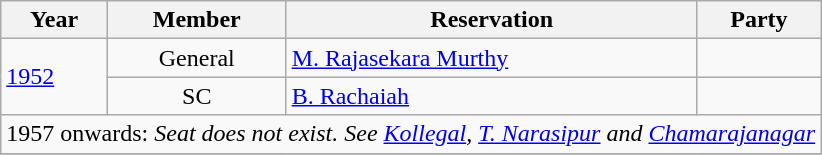<table class="wikitable">
<tr>
<th>Year</th>
<th>Member</th>
<th>Reservation</th>
<th colspan="2">Party</th>
</tr>
<tr>
<td rowspan="2"><a href='#'>1952</a></td>
<td align="center">General</td>
<td><a href='#'>M. Rajasekara Murthy</a></td>
<td></td>
</tr>
<tr>
<td align="center">SC</td>
<td><a href='#'>B. Rachaiah</a></td>
<td></td>
</tr>
<tr>
<td colspan="6" align="center">1957 onwards: <em>Seat does not exist. See <a href='#'>Kollegal</a>, <a href='#'>T. Narasipur</a> and <a href='#'>Chamarajanagar</a></em></td>
</tr>
<tr>
</tr>
</table>
